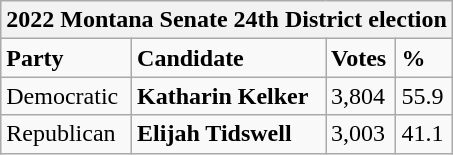<table class="wikitable">
<tr>
<th colspan="4">2022 Montana Senate 24th District election</th>
</tr>
<tr>
<td><strong>Party</strong></td>
<td><strong>Candidate</strong></td>
<td><strong>Votes</strong></td>
<td><strong>%</strong></td>
</tr>
<tr>
<td>Democratic</td>
<td><strong>Katharin Kelker</strong></td>
<td>3,804</td>
<td>55.9</td>
</tr>
<tr>
<td>Republican</td>
<td><strong>Elijah Tidswell</strong></td>
<td>3,003</td>
<td>41.1</td>
</tr>
</table>
